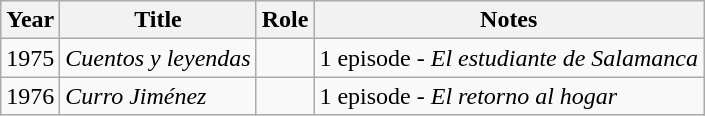<table class="wikitable">
<tr>
<th>Year</th>
<th>Title</th>
<th>Role</th>
<th>Notes</th>
</tr>
<tr>
<td>1975</td>
<td><em>Cuentos y leyendas</em></td>
<td></td>
<td>1 episode - <em>El estudiante de Salamanca</em></td>
</tr>
<tr>
<td>1976</td>
<td><em>Curro Jiménez</em></td>
<td></td>
<td>1 episode - <em>El retorno al hogar</em></td>
</tr>
</table>
